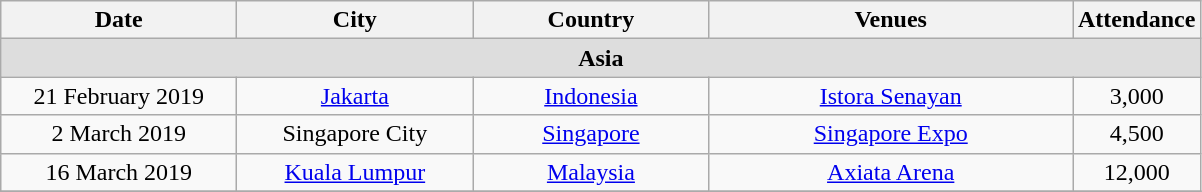<table class="wikitable" style="text-align:center;">
<tr>
<th width="150">Date</th>
<th width="150">City</th>
<th width="150">Country</th>
<th width="235">Venues</th>
<th>Attendance</th>
</tr>
<tr bgcolor="#DDDDDD">
<td colspan=5><strong>Asia</strong></td>
</tr>
<tr>
<td>21 February 2019</td>
<td><a href='#'>Jakarta</a></td>
<td><a href='#'>Indonesia</a></td>
<td><a href='#'>Istora Senayan</a></td>
<td>3,000</td>
</tr>
<tr>
<td>2 March 2019</td>
<td>Singapore City</td>
<td><a href='#'>Singapore</a></td>
<td><a href='#'>Singapore Expo</a></td>
<td>4,500</td>
</tr>
<tr>
<td>16 March 2019</td>
<td><a href='#'>Kuala Lumpur</a></td>
<td><a href='#'>Malaysia</a></td>
<td><a href='#'>Axiata Arena</a></td>
<td>12,000</td>
</tr>
<tr>
</tr>
</table>
